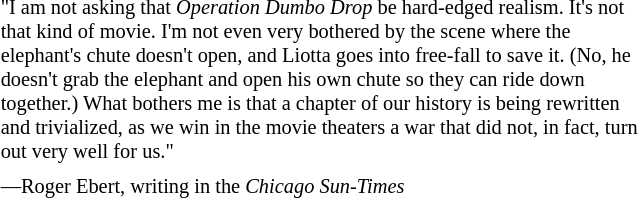<table class="toccolours" style="float: right; margin-left: 1em; margin-right: 2em; font-size: 85%; color:black; width:40em; max-width: 35%;" cellspacing="5">
<tr>
<td style="text-align: left;">"I am not asking that <em>Operation Dumbo Drop</em> be hard-edged realism. It's not that kind of movie. I'm not even very bothered by the scene where the elephant's chute doesn't open, and Liotta goes into free-fall to save it. (No, he doesn't grab the elephant and open his own chute so they can ride down together.) What bothers me is that a chapter of our history is being rewritten and trivialized, as we win in the movie theaters a war that did not, in fact, turn out very well for us."</td>
</tr>
<tr>
<td style="text-align: left;">—Roger Ebert, writing in the <em>Chicago Sun-Times</em></td>
</tr>
</table>
